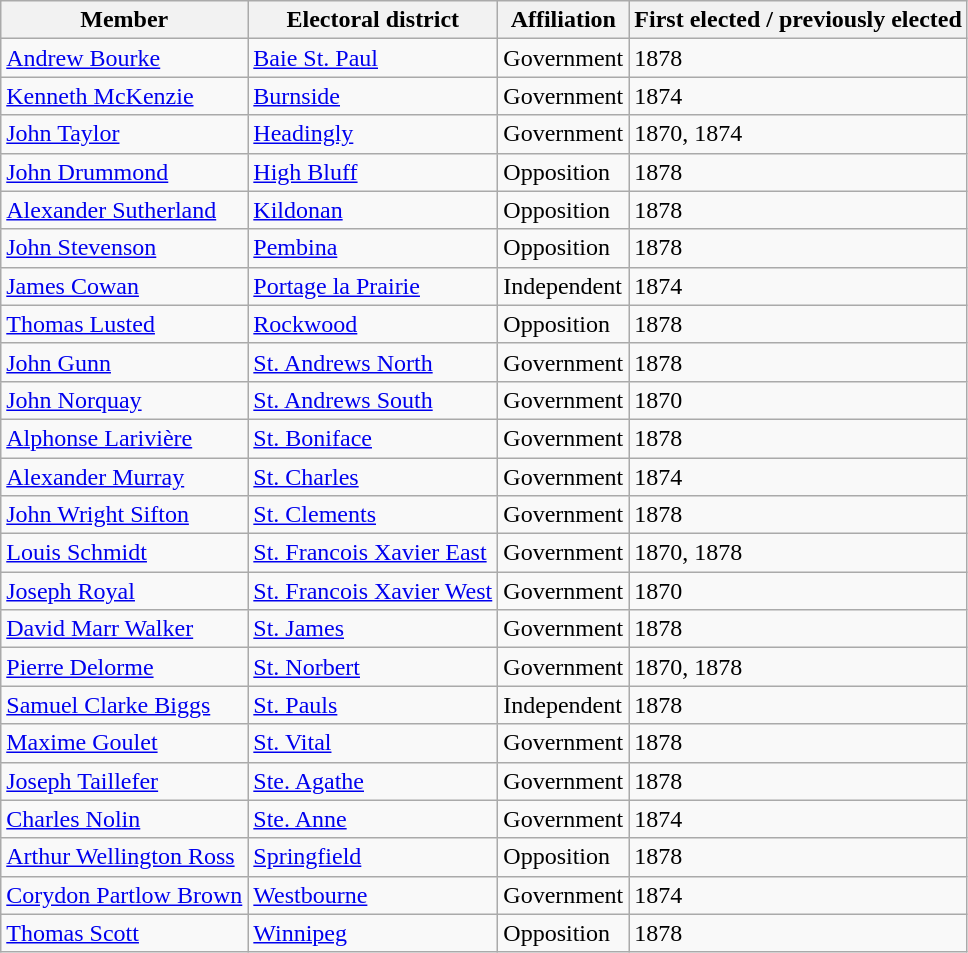<table class="wikitable sortable">
<tr>
<th>Member</th>
<th>Electoral district</th>
<th>Affiliation</th>
<th>First elected / previously elected</th>
</tr>
<tr>
<td><a href='#'>Andrew Bourke</a></td>
<td><a href='#'>Baie St. Paul</a></td>
<td>Government</td>
<td>1878</td>
</tr>
<tr>
<td><a href='#'>Kenneth McKenzie</a></td>
<td><a href='#'>Burnside</a></td>
<td>Government</td>
<td>1874</td>
</tr>
<tr>
<td><a href='#'>John Taylor</a></td>
<td><a href='#'>Headingly</a></td>
<td>Government</td>
<td>1870, 1874</td>
</tr>
<tr>
<td><a href='#'>John Drummond</a></td>
<td><a href='#'>High Bluff</a></td>
<td>Opposition</td>
<td>1878</td>
</tr>
<tr>
<td><a href='#'>Alexander Sutherland</a></td>
<td><a href='#'>Kildonan</a></td>
<td>Opposition</td>
<td>1878</td>
</tr>
<tr>
<td><a href='#'>John Stevenson</a></td>
<td><a href='#'>Pembina</a></td>
<td>Opposition</td>
<td>1878</td>
</tr>
<tr>
<td><a href='#'>James Cowan</a></td>
<td><a href='#'>Portage la Prairie</a></td>
<td>Independent</td>
<td>1874</td>
</tr>
<tr>
<td><a href='#'>Thomas Lusted</a></td>
<td><a href='#'>Rockwood</a></td>
<td>Opposition</td>
<td>1878</td>
</tr>
<tr>
<td><a href='#'>John Gunn</a></td>
<td><a href='#'>St. Andrews North</a></td>
<td>Government</td>
<td>1878</td>
</tr>
<tr>
<td><a href='#'>John Norquay</a></td>
<td><a href='#'>St. Andrews South</a></td>
<td>Government</td>
<td>1870</td>
</tr>
<tr>
<td><a href='#'>Alphonse Larivière</a></td>
<td><a href='#'>St. Boniface</a></td>
<td>Government</td>
<td>1878</td>
</tr>
<tr>
<td><a href='#'>Alexander Murray</a></td>
<td><a href='#'>St. Charles</a></td>
<td>Government</td>
<td>1874</td>
</tr>
<tr>
<td><a href='#'>John Wright Sifton</a></td>
<td><a href='#'>St. Clements</a></td>
<td>Government</td>
<td>1878</td>
</tr>
<tr>
<td><a href='#'>Louis Schmidt</a></td>
<td><a href='#'>St. Francois Xavier East</a></td>
<td>Government</td>
<td>1870, 1878</td>
</tr>
<tr>
<td><a href='#'>Joseph Royal</a></td>
<td><a href='#'>St. Francois Xavier West</a></td>
<td>Government</td>
<td>1870</td>
</tr>
<tr>
<td><a href='#'>David Marr Walker</a></td>
<td><a href='#'>St. James</a></td>
<td>Government</td>
<td>1878</td>
</tr>
<tr>
<td><a href='#'>Pierre Delorme</a></td>
<td><a href='#'>St. Norbert</a></td>
<td>Government</td>
<td>1870, 1878</td>
</tr>
<tr>
<td><a href='#'>Samuel Clarke Biggs</a></td>
<td><a href='#'>St. Pauls</a></td>
<td>Independent</td>
<td>1878</td>
</tr>
<tr>
<td><a href='#'>Maxime Goulet</a></td>
<td><a href='#'>St. Vital</a></td>
<td>Government</td>
<td>1878</td>
</tr>
<tr>
<td><a href='#'>Joseph Taillefer</a></td>
<td><a href='#'>Ste. Agathe</a></td>
<td>Government</td>
<td>1878</td>
</tr>
<tr>
<td><a href='#'>Charles Nolin</a></td>
<td><a href='#'>Ste. Anne</a></td>
<td>Government</td>
<td>1874</td>
</tr>
<tr>
<td><a href='#'>Arthur Wellington Ross</a></td>
<td><a href='#'>Springfield</a></td>
<td>Opposition</td>
<td>1878</td>
</tr>
<tr>
<td><a href='#'>Corydon Partlow Brown</a></td>
<td><a href='#'>Westbourne</a></td>
<td>Government</td>
<td>1874</td>
</tr>
<tr>
<td><a href='#'>Thomas Scott</a></td>
<td><a href='#'>Winnipeg</a></td>
<td>Opposition</td>
<td>1878</td>
</tr>
</table>
